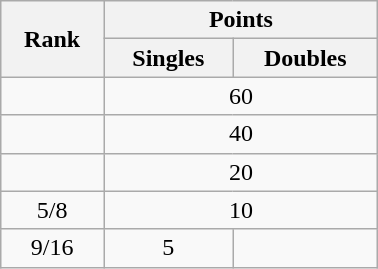<table class="wikitable" style="margin: 1em auto; text-align:center;" width=20%>
<tr>
<th rowspan="2">Rank</th>
<th colspan="2">Points</th>
</tr>
<tr>
<th>Singles</th>
<th>Doubles</th>
</tr>
<tr>
<td></td>
<td colspan="2">60</td>
</tr>
<tr>
<td></td>
<td colspan="2">40</td>
</tr>
<tr>
<td></td>
<td colspan="2">20</td>
</tr>
<tr>
<td>5/8</td>
<td colspan="2">10</td>
</tr>
<tr>
<td>9/16</td>
<td>5</td>
<td></td>
</tr>
</table>
